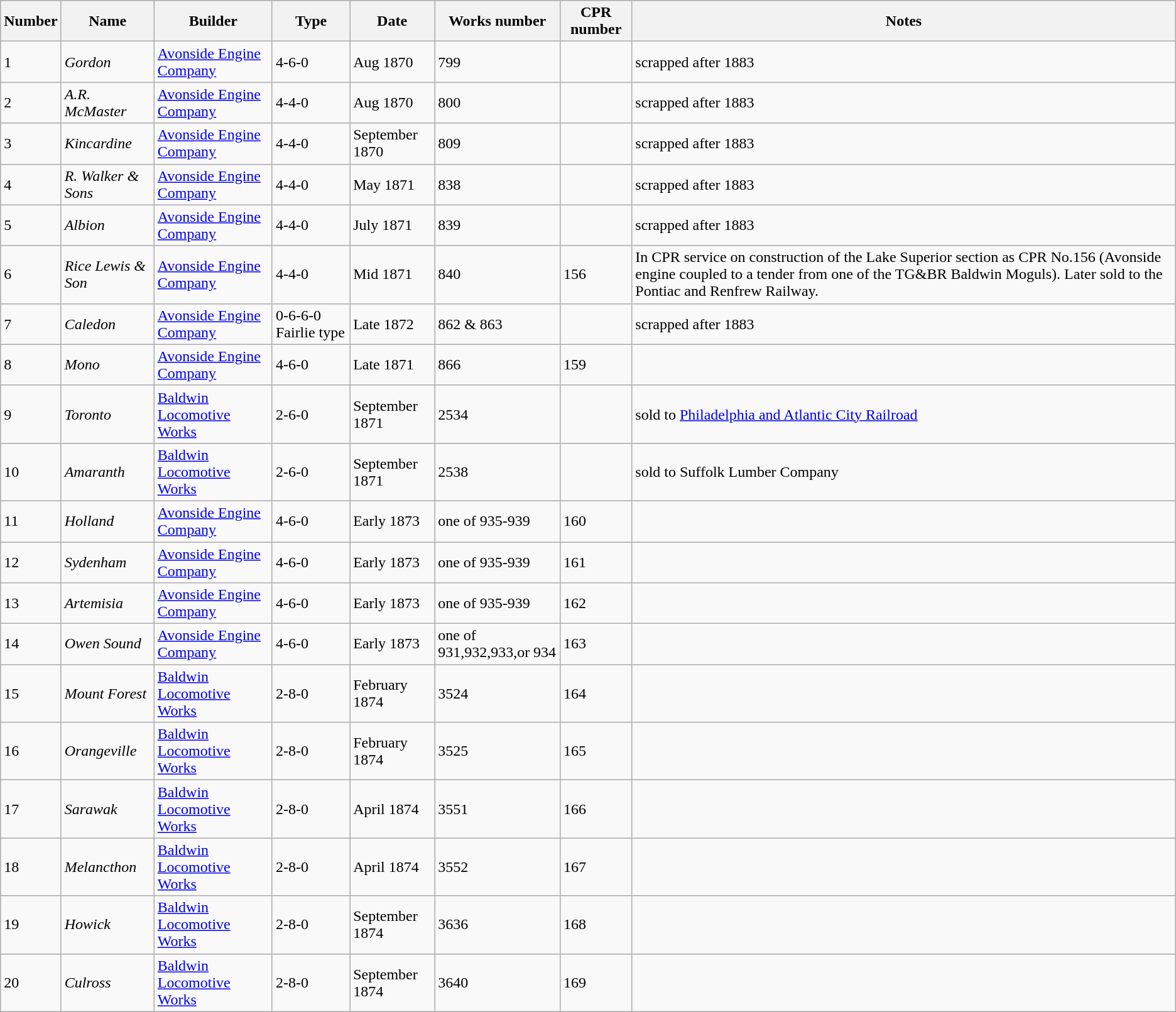<table class="wikitable">
<tr>
<th>Number</th>
<th>Name</th>
<th>Builder</th>
<th>Type</th>
<th>Date</th>
<th>Works number</th>
<th>CPR number</th>
<th>Notes</th>
</tr>
<tr>
<td>1</td>
<td><em>Gordon</em></td>
<td><a href='#'>Avonside Engine Company</a></td>
<td>4-6-0</td>
<td>Aug 1870</td>
<td>799</td>
<td></td>
<td>scrapped after 1883</td>
</tr>
<tr>
<td>2</td>
<td><em>A.R. McMaster</em></td>
<td><a href='#'>Avonside Engine Company</a></td>
<td>4-4-0</td>
<td>Aug 1870</td>
<td>800</td>
<td></td>
<td>scrapped after 1883</td>
</tr>
<tr>
<td>3</td>
<td><em>Kincardine</em></td>
<td><a href='#'>Avonside Engine Company</a></td>
<td>4-4-0</td>
<td>September 1870</td>
<td>809</td>
<td></td>
<td>scrapped after 1883</td>
</tr>
<tr>
<td>4</td>
<td><em>R. Walker & Sons</em></td>
<td><a href='#'>Avonside Engine Company</a></td>
<td>4-4-0</td>
<td>May 1871</td>
<td>838</td>
<td></td>
<td>scrapped after 1883</td>
</tr>
<tr>
<td>5</td>
<td><em>Albion</em></td>
<td><a href='#'>Avonside Engine Company</a></td>
<td>4-4-0</td>
<td>July 1871</td>
<td>839</td>
<td></td>
<td>scrapped after 1883</td>
</tr>
<tr>
<td>6</td>
<td><em>Rice Lewis & Son</em></td>
<td><a href='#'>Avonside Engine Company</a></td>
<td>4-4-0</td>
<td>Mid 1871</td>
<td>840</td>
<td>156</td>
<td>In CPR service on construction of the Lake Superior section as CPR No.156 (Avonside engine coupled to a tender from one of the TG&BR Baldwin Moguls). Later sold to the Pontiac and Renfrew Railway.</td>
</tr>
<tr>
<td>7</td>
<td><em>Caledon</em></td>
<td><a href='#'>Avonside Engine Company</a></td>
<td>0-6-6-0 Fairlie type</td>
<td>Late 1872</td>
<td>862 & 863</td>
<td></td>
<td>scrapped after 1883</td>
</tr>
<tr>
<td>8</td>
<td><em>Mono</em></td>
<td><a href='#'>Avonside Engine Company</a></td>
<td>4-6-0</td>
<td>Late 1871</td>
<td>866</td>
<td>159</td>
<td></td>
</tr>
<tr>
<td>9</td>
<td><em>Toronto</em></td>
<td><a href='#'>Baldwin Locomotive Works</a></td>
<td>2-6-0</td>
<td>September 1871</td>
<td>2534</td>
<td></td>
<td>sold to <a href='#'>Philadelphia and Atlantic City Railroad</a></td>
</tr>
<tr>
<td>10</td>
<td><em>Amaranth</em></td>
<td><a href='#'>Baldwin Locomotive Works</a></td>
<td>2-6-0</td>
<td>September 1871</td>
<td>2538</td>
<td></td>
<td>sold to Suffolk Lumber Company</td>
</tr>
<tr>
<td>11</td>
<td><em>Holland</em></td>
<td><a href='#'>Avonside Engine Company</a></td>
<td>4-6-0</td>
<td>Early 1873</td>
<td>one of 935-939</td>
<td>160</td>
<td></td>
</tr>
<tr>
<td>12</td>
<td><em>Sydenham</em></td>
<td><a href='#'>Avonside Engine Company</a></td>
<td>4-6-0</td>
<td>Early 1873</td>
<td>one of 935-939</td>
<td>161</td>
<td></td>
</tr>
<tr>
<td>13</td>
<td><em>Artemisia</em></td>
<td><a href='#'>Avonside Engine Company</a></td>
<td>4-6-0</td>
<td>Early 1873</td>
<td>one of 935-939</td>
<td>162</td>
<td></td>
</tr>
<tr>
<td>14</td>
<td><em>Owen Sound</em></td>
<td><a href='#'>Avonside Engine Company</a></td>
<td>4-6-0</td>
<td>Early 1873</td>
<td>one of 931,932,933,or 934</td>
<td>163</td>
<td></td>
</tr>
<tr>
<td>15</td>
<td><em>Mount Forest</em></td>
<td><a href='#'>Baldwin Locomotive Works</a></td>
<td>2-8-0</td>
<td>February 1874</td>
<td>3524</td>
<td>164</td>
<td></td>
</tr>
<tr>
<td>16</td>
<td><em>Orangeville</em></td>
<td><a href='#'>Baldwin Locomotive Works</a></td>
<td>2-8-0</td>
<td>February 1874</td>
<td>3525</td>
<td>165</td>
<td></td>
</tr>
<tr>
<td>17</td>
<td><em>Sarawak</em></td>
<td><a href='#'>Baldwin Locomotive Works</a></td>
<td>2-8-0</td>
<td>April 1874</td>
<td>3551</td>
<td>166</td>
<td></td>
</tr>
<tr>
<td>18</td>
<td><em>Melancthon</em></td>
<td><a href='#'>Baldwin Locomotive Works</a></td>
<td>2-8-0</td>
<td>April 1874</td>
<td>3552</td>
<td>167</td>
<td></td>
</tr>
<tr>
<td>19</td>
<td><em>Howick</em></td>
<td><a href='#'>Baldwin Locomotive Works</a></td>
<td>2-8-0</td>
<td>September 1874</td>
<td>3636</td>
<td>168</td>
<td></td>
</tr>
<tr>
<td>20</td>
<td><em>Culross</em></td>
<td><a href='#'>Baldwin Locomotive Works</a></td>
<td>2-8-0</td>
<td>September 1874</td>
<td>3640</td>
<td>169</td>
<td></td>
</tr>
</table>
